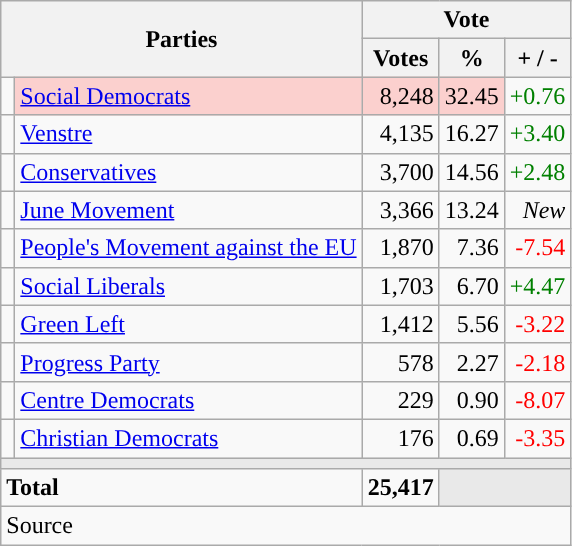<table class="wikitable" style="text-align:right;">
<tr>
<th style="text-align:centre;" rowspan="2" colspan="2" width="225">Parties</th>
<th colspan="3">Vote</th>
</tr>
<tr>
<th width="15">Votes</th>
<th width="15">%</th>
<th width="15">+ / -</th>
</tr>
<tr>
<td width="2" style="color:inherit;background:"></td>
<td bgcolor=#fbd0ce   align="left"><a href='#'>Social Democrats</a></td>
<td bgcolor=#fbd0ce>8,248</td>
<td bgcolor=#fbd0ce>32.45</td>
<td style=color:green;>+0.76</td>
</tr>
<tr>
<td width="2" style="color:inherit;background:"></td>
<td align="left"><a href='#'>Venstre</a></td>
<td>4,135</td>
<td>16.27</td>
<td style=color:green;>+3.40</td>
</tr>
<tr>
<td width="2" style="color:inherit;background:"></td>
<td align="left"><a href='#'>Conservatives</a></td>
<td>3,700</td>
<td>14.56</td>
<td style=color:green;>+2.48</td>
</tr>
<tr>
<td width="2" style="color:inherit;background:"></td>
<td align="left"><a href='#'>June Movement</a></td>
<td>3,366</td>
<td>13.24</td>
<td><em>New</em></td>
</tr>
<tr>
<td width="2" style="color:inherit;background:"></td>
<td align="left"><a href='#'>People's Movement against the EU</a></td>
<td>1,870</td>
<td>7.36</td>
<td style=color:red;>-7.54</td>
</tr>
<tr>
<td width="2" style="color:inherit;background:"></td>
<td align="left"><a href='#'>Social Liberals</a></td>
<td>1,703</td>
<td>6.70</td>
<td style=color:green;>+4.47</td>
</tr>
<tr>
<td width="2" style="color:inherit;background:"></td>
<td align="left"><a href='#'>Green Left</a></td>
<td>1,412</td>
<td>5.56</td>
<td style=color:red;>-3.22</td>
</tr>
<tr>
<td width="2" style="color:inherit;background:"></td>
<td align="left"><a href='#'>Progress Party</a></td>
<td>578</td>
<td>2.27</td>
<td style=color:red;>-2.18</td>
</tr>
<tr>
<td width="2" style="color:inherit;background:"></td>
<td align="left"><a href='#'>Centre Democrats</a></td>
<td>229</td>
<td>0.90</td>
<td style=color:red;>-8.07</td>
</tr>
<tr>
<td width="2" style="color:inherit;background:"></td>
<td align="left"><a href='#'>Christian Democrats</a></td>
<td>176</td>
<td>0.69</td>
<td style=color:red;>-3.35</td>
</tr>
<tr>
<td colspan="7" bgcolor="#E9E9E9"></td>
</tr>
<tr>
<td align="left" colspan="2"><strong>Total</strong></td>
<td><strong>25,417</strong></td>
<td bgcolor="#E9E9E9" colspan="2"></td>
</tr>
<tr>
<td align="left" colspan="6">Source</td>
</tr>
</table>
